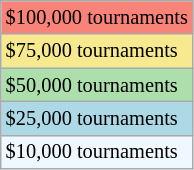<table class="wikitable"  style="font-size:85%">
<tr style="background:#f88379;">
<td>$100,000 tournaments</td>
</tr>
<tr style="background:#f7e98e;">
<td>$75,000 tournaments</td>
</tr>
<tr style="background:#addfad;">
<td>$50,000 tournaments</td>
</tr>
<tr style="background:lightblue;">
<td>$25,000 tournaments</td>
</tr>
<tr bgcolor="#f0f8ff">
<td>$10,000 tournaments</td>
</tr>
</table>
